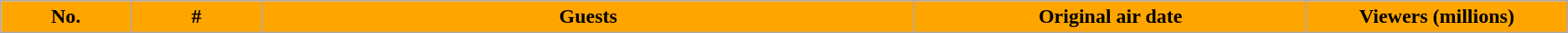<table class="wikitable plainrowheaders">
<tr>
<th style="background: #FFA500;width:5%;">No.</th>
<th style="background: #FFA500;width:5%;">#</th>
<th style="background: #FFA500;width:25%;">Guests</th>
<th style="background: #FFA500;width:15%;">Original air date</th>
<th style="background: #FFA500;width:10%;">Viewers (millions)<br></th>
</tr>
</table>
